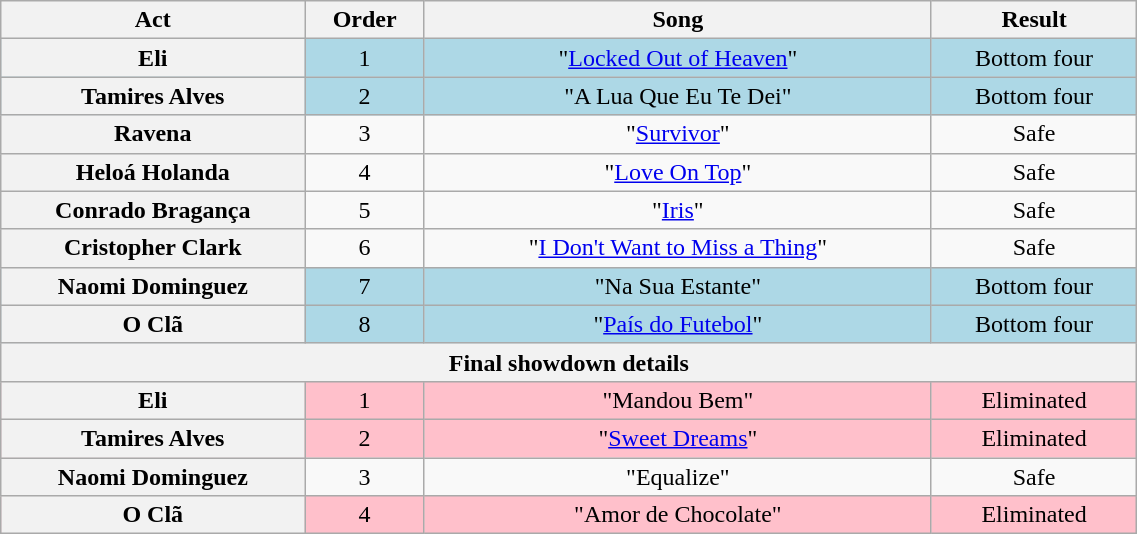<table class="wikitable plainrowheaders" style="text-align:center; width:60%;">
<tr>
<th scope="col" style="width:15%;">Act</th>
<th scope="col" style="width:05%;">Order</th>
<th scope="col" style="width:25%;">Song</th>
<th scope="col" style="width:10%;">Result</th>
</tr>
<tr bgcolor="ADD8E6">
<th scope="row">Eli</th>
<td>1</td>
<td>"<a href='#'>Locked Out of Heaven</a>"</td>
<td>Bottom four</td>
</tr>
<tr bgcolor="ADD8E6">
<th scope="row">Tamires Alves</th>
<td>2</td>
<td>"A Lua Que Eu Te Dei"</td>
<td>Bottom four</td>
</tr>
<tr>
<th scope="row">Ravena</th>
<td>3</td>
<td>"<a href='#'>Survivor</a>"</td>
<td>Safe</td>
</tr>
<tr>
<th scope="row">Heloá Holanda</th>
<td>4</td>
<td>"<a href='#'>Love On Top</a>"</td>
<td>Safe</td>
</tr>
<tr>
<th scope="row">Conrado Bragança</th>
<td>5</td>
<td>"<a href='#'>Iris</a>"</td>
<td>Safe</td>
</tr>
<tr>
<th scope="row">Cristopher Clark</th>
<td>6</td>
<td>"<a href='#'>I Don't Want to Miss a Thing</a>"</td>
<td>Safe</td>
</tr>
<tr bgcolor="ADD8E6">
<th scope="row">Naomi Dominguez</th>
<td>7</td>
<td>"Na Sua Estante"</td>
<td>Bottom four</td>
</tr>
<tr bgcolor="ADD8E6">
<th scope="row">O Clã</th>
<td>8</td>
<td>"<a href='#'>País do Futebol</a>"</td>
<td>Bottom four</td>
</tr>
<tr>
<th colspan="4">Final showdown details</th>
</tr>
<tr bgcolor="FFC0CB">
<th scope="row">Eli</th>
<td>1</td>
<td>"Mandou Bem"</td>
<td>Eliminated</td>
</tr>
<tr bgcolor="FFC0CB">
<th scope="row">Tamires Alves</th>
<td>2</td>
<td>"<a href='#'>Sweet Dreams</a>"</td>
<td>Eliminated</td>
</tr>
<tr>
<th scope="row">Naomi Dominguez</th>
<td>3</td>
<td>"Equalize"</td>
<td>Safe</td>
</tr>
<tr bgcolor="FFC0CB">
<th scope="row">O Clã</th>
<td>4</td>
<td>"Amor de Chocolate"</td>
<td>Eliminated</td>
</tr>
</table>
